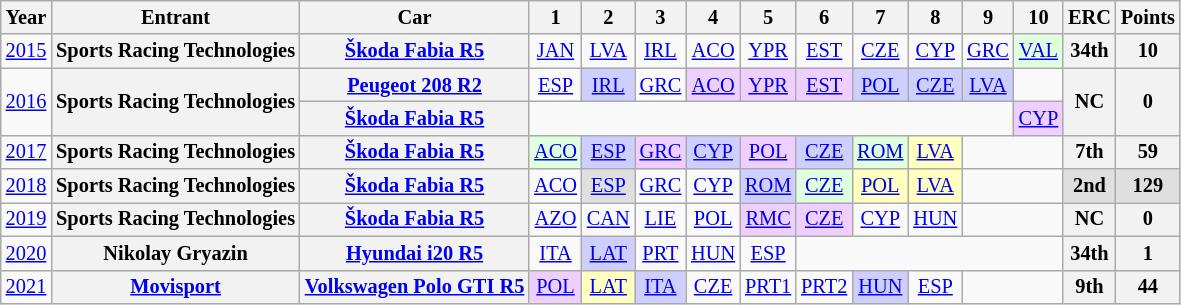<table class="wikitable" border="1" style="text-align:center; font-size:85%;">
<tr>
<th>Year</th>
<th>Entrant</th>
<th>Car</th>
<th>1</th>
<th>2</th>
<th>3</th>
<th>4</th>
<th>5</th>
<th>6</th>
<th>7</th>
<th>8</th>
<th>9</th>
<th>10</th>
<th>ERC</th>
<th>Points</th>
</tr>
<tr>
<td><a href='#'>2015</a></td>
<th nowrap>Sports Racing Technologies</th>
<th nowrap><a href='#'>Škoda Fabia R5</a></th>
<td><a href='#'>JAN</a></td>
<td><a href='#'>LVA</a></td>
<td><a href='#'>IRL</a></td>
<td><a href='#'>ACO</a></td>
<td><a href='#'>YPR</a></td>
<td><a href='#'>EST</a></td>
<td><a href='#'>CZE</a></td>
<td><a href='#'>CYP</a></td>
<td><a href='#'>GRC</a></td>
<td style="background:#DFFFDF;"><a href='#'>VAL</a><br></td>
<th>34th</th>
<th>10</th>
</tr>
<tr>
<td rowspan="2"><a href='#'>2016</a></td>
<th rowspan="2"nowrap>Sports Racing Technologies</th>
<th nowrap><a href='#'>Peugeot 208 R2</a></th>
<td><a href='#'>ESP</a></td>
<td style="background:#CFCFFF;"><a href='#'>IRL</a><br></td>
<td><a href='#'>GRC</a></td>
<td style="background:#EFCFFF;"><a href='#'>ACO</a><br></td>
<td style="background:#EFCFFF;"><a href='#'>YPR</a><br></td>
<td style="background:#EFCFFF;"><a href='#'>EST</a><br></td>
<td style="background:#CFCFFF;"><a href='#'>POL</a><br></td>
<td style="background:#CFCFFF;"><a href='#'>CZE</a><br></td>
<td style="background:#CFCFFF;"><a href='#'>LVA</a><br></td>
<td></td>
<th rowspan="2">NC</th>
<th rowspan="2">0</th>
</tr>
<tr>
<th nowrap><a href='#'>Škoda Fabia R5</a></th>
<td colspan=9></td>
<td style="background:#EFCFFF;"><a href='#'>CYP</a><br></td>
</tr>
<tr>
<td><a href='#'>2017</a></td>
<th nowrap>Sports Racing Technologies</th>
<th nowrap><a href='#'>Škoda Fabia R5</a></th>
<td style="background:#DFFFDF;"><a href='#'>ACO</a><br></td>
<td style="background:#CFCFFF;"><a href='#'>ESP</a><br></td>
<td style="background:#EFCFFF;"><a href='#'>GRC</a><br></td>
<td style="background:#CFCFFF;"><a href='#'>CYP</a><br></td>
<td style="background:#EFCFFF;"><a href='#'>POL</a><br></td>
<td style="background:#CFCFFF;"><a href='#'>CZE</a><br></td>
<td style="background:#DFFFDF;"><a href='#'>ROM</a><br></td>
<td style="background:#FFFFBF;"><a href='#'>LVA</a><br></td>
<td colspan=2></td>
<th>7th</th>
<th>59</th>
</tr>
<tr>
<td><a href='#'>2018</a></td>
<th nowrap>Sports Racing Technologies</th>
<th nowrap><a href='#'>Škoda Fabia R5</a></th>
<td><a href='#'>ACO</a></td>
<td style="background:#DFDFDF;"><a href='#'>ESP</a><br></td>
<td><a href='#'>GRC</a></td>
<td><a href='#'>CYP</a></td>
<td style="background:#CFCFFF;"><a href='#'>ROM</a><br></td>
<td style="background:#DFFFDF;"><a href='#'>CZE</a><br></td>
<td style="background:#FFFFBF;"><a href='#'>POL</a><br></td>
<td style="background:#FFFFBF;"><a href='#'>LVA</a><br></td>
<td colspan=2></td>
<th style="background:#DFDFDF;">2nd</th>
<th style="background:#DFDFDF;">129</th>
</tr>
<tr>
<td><a href='#'>2019</a></td>
<th nowrap>Sports Racing Technologies</th>
<th nowrap><a href='#'>Škoda Fabia R5</a></th>
<td><a href='#'>AZO</a></td>
<td><a href='#'>CAN</a></td>
<td><a href='#'>LIE</a></td>
<td><a href='#'>POL</a></td>
<td style="background:#EFCFFF;"><a href='#'>RMC</a><br></td>
<td style="background:#EFCFFF;"><a href='#'>CZE</a><br></td>
<td><a href='#'>CYP</a></td>
<td><a href='#'>HUN</a></td>
<td colspan=2></td>
<th>NC</th>
<th>0</th>
</tr>
<tr>
<td><a href='#'>2020</a></td>
<th nowrap>Nikolay Gryazin</th>
<th nowrap><a href='#'>Hyundai i20 R5</a></th>
<td><a href='#'>ITA</a></td>
<td style="background:#CFCFFF;"><a href='#'>LAT</a><br></td>
<td><a href='#'>PRT</a></td>
<td><a href='#'>HUN</a></td>
<td><a href='#'>ESP</a></td>
<td colspan=5></td>
<th>34th</th>
<th>1</th>
</tr>
<tr>
<td><a href='#'>2021</a></td>
<th nowrap><a href='#'>Movisport</a></th>
<th nowrap><a href='#'>Volkswagen Polo GTI R5</a></th>
<td style="background:#EFCFFF;"><a href='#'>POL</a><br></td>
<td style="background:#FFFFBF;"><a href='#'>LAT</a><br></td>
<td style="background:#CFCFFF;"><a href='#'>ITA</a><br></td>
<td><a href='#'>CZE</a></td>
<td><a href='#'>PRT1</a></td>
<td><a href='#'>PRT2</a></td>
<td style="background:#CFCFFF;"><a href='#'>HUN</a><br></td>
<td><a href='#'>ESP</a></td>
<td colspan=2></td>
<th>9th</th>
<th>44</th>
</tr>
</table>
